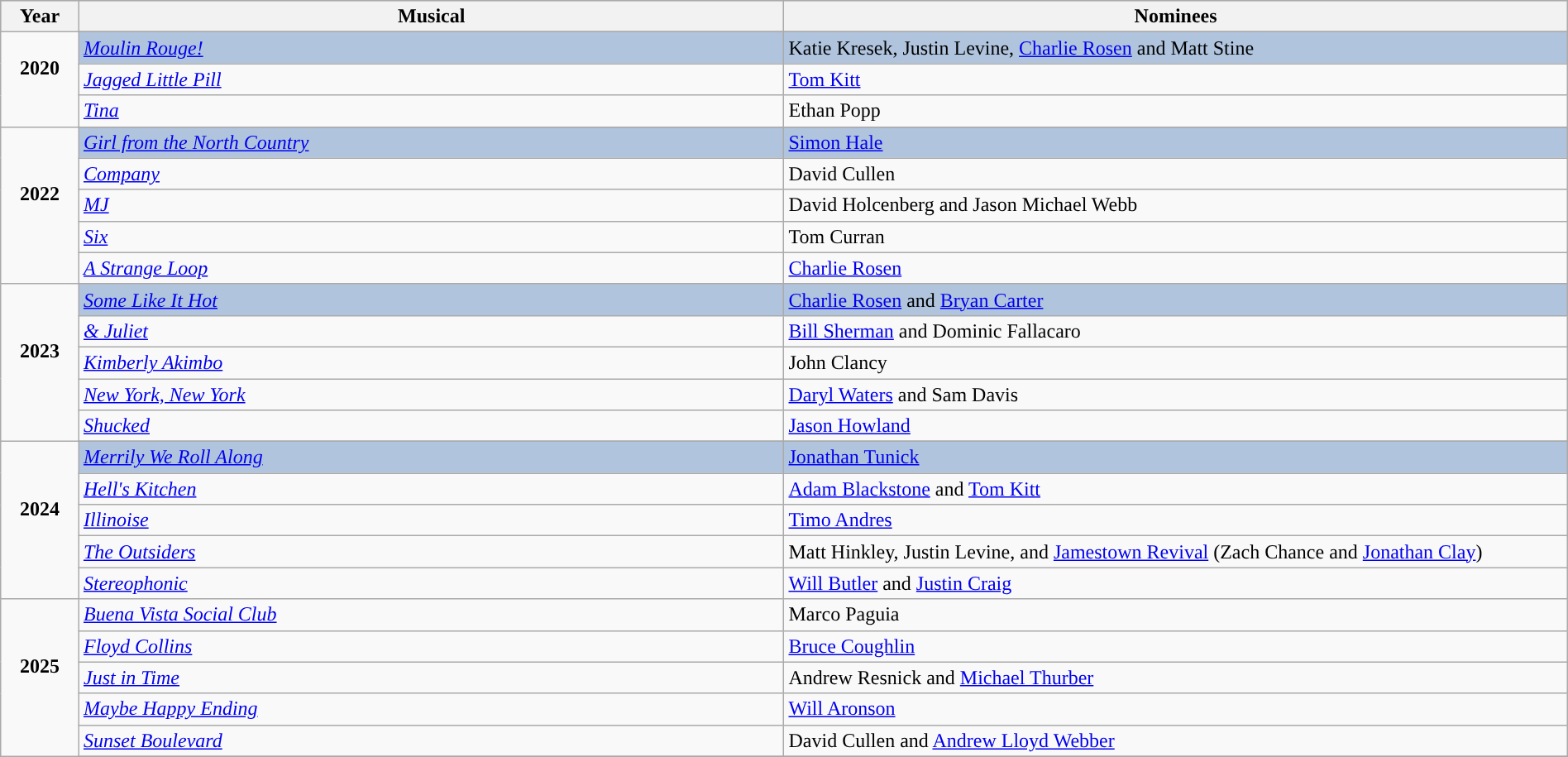<table class="wikitable" style="width:100%;">
<tr style="background:#bebebe;">
<th style="width:5%;">Year</th>
<th style="width:45%;">Musical</th>
<th style="width:60%;">Nominees</th>
</tr>
<tr>
<td rowspan=4 align="center"><strong>2020</strong><br><br></td>
</tr>
<tr style="background:#B0C4DE">
<td><em><a href='#'>Moulin Rouge!</a></em></td>
<td>Katie Kresek, Justin Levine, <a href='#'>Charlie Rosen</a> and Matt Stine</td>
</tr>
<tr>
<td><em><a href='#'>Jagged Little Pill</a></em></td>
<td><a href='#'>Tom Kitt</a></td>
</tr>
<tr>
<td><em><a href='#'>Tina</a></em></td>
<td>Ethan Popp</td>
</tr>
<tr>
<td rowspan="6" align="center"><strong>2022</strong><br><br></td>
</tr>
<tr style="background:#B0C4DE">
<td><em><a href='#'>Girl from the North Country</a></em></td>
<td><a href='#'>Simon Hale</a></td>
</tr>
<tr>
<td><em><a href='#'>Company</a></em></td>
<td>David Cullen</td>
</tr>
<tr>
<td><em><a href='#'>MJ</a></em></td>
<td>David Holcenberg and Jason Michael Webb</td>
</tr>
<tr>
<td><em><a href='#'>Six</a></em></td>
<td>Tom Curran</td>
</tr>
<tr>
<td><em><a href='#'>A Strange Loop</a></em></td>
<td><a href='#'>Charlie Rosen</a></td>
</tr>
<tr>
<td rowspan="6" align="center"><strong>2023</strong><br><br></td>
</tr>
<tr style="background:#B0C4DE">
<td><em><a href='#'>Some Like It Hot</a></em></td>
<td><a href='#'>Charlie Rosen</a> and <a href='#'>Bryan Carter</a></td>
</tr>
<tr>
<td><em><a href='#'>& Juliet</a></em></td>
<td><a href='#'>Bill Sherman</a> and Dominic Fallacaro</td>
</tr>
<tr>
<td><em><a href='#'>Kimberly Akimbo</a></em></td>
<td>John Clancy</td>
</tr>
<tr>
<td><em><a href='#'>New York, New York</a></em></td>
<td><a href='#'>Daryl Waters</a> and Sam Davis</td>
</tr>
<tr>
<td><em><a href='#'>Shucked</a></em></td>
<td><a href='#'>Jason Howland</a></td>
</tr>
<tr>
<td rowspan="6" align="center"><strong>2024</strong><br><br></td>
</tr>
<tr style="background:#B0C4DE">
<td><em><a href='#'>Merrily We Roll Along</a></em></td>
<td><a href='#'>Jonathan Tunick</a></td>
</tr>
<tr>
<td><em><a href='#'>Hell's Kitchen</a></em></td>
<td><a href='#'>Adam Blackstone</a> and <a href='#'>Tom Kitt</a></td>
</tr>
<tr>
<td><em><a href='#'>Illinoise</a></em></td>
<td><a href='#'>Timo Andres</a></td>
</tr>
<tr>
<td><em><a href='#'>The Outsiders</a></em></td>
<td>Matt Hinkley, Justin Levine, and <a href='#'>Jamestown Revival</a> (Zach Chance and <a href='#'>Jonathan Clay</a>)</td>
</tr>
<tr>
<td><em><a href='#'>Stereophonic</a></em></td>
<td><a href='#'>Will Butler</a> and <a href='#'>Justin Craig</a></td>
</tr>
<tr>
<td rowspan="6" align="center"><strong>2025</strong><br><br></td>
<td><em><a href='#'>Buena Vista Social Club</a></em></td>
<td>Marco Paguia</td>
</tr>
<tr>
<td><em><a href='#'>Floyd Collins</a></em></td>
<td><a href='#'>Bruce Coughlin</a></td>
</tr>
<tr>
<td><em><a href='#'>Just in Time</a></em></td>
<td>Andrew Resnick and <a href='#'>Michael Thurber</a></td>
</tr>
<tr>
<td><em><a href='#'>Maybe Happy Ending</a></em></td>
<td><a href='#'>Will Aronson</a></td>
</tr>
<tr>
<td><em><a href='#'>Sunset Boulevard</a></em></td>
<td>David Cullen and <a href='#'>Andrew Lloyd Webber</a></td>
</tr>
<tr>
</tr>
</table>
